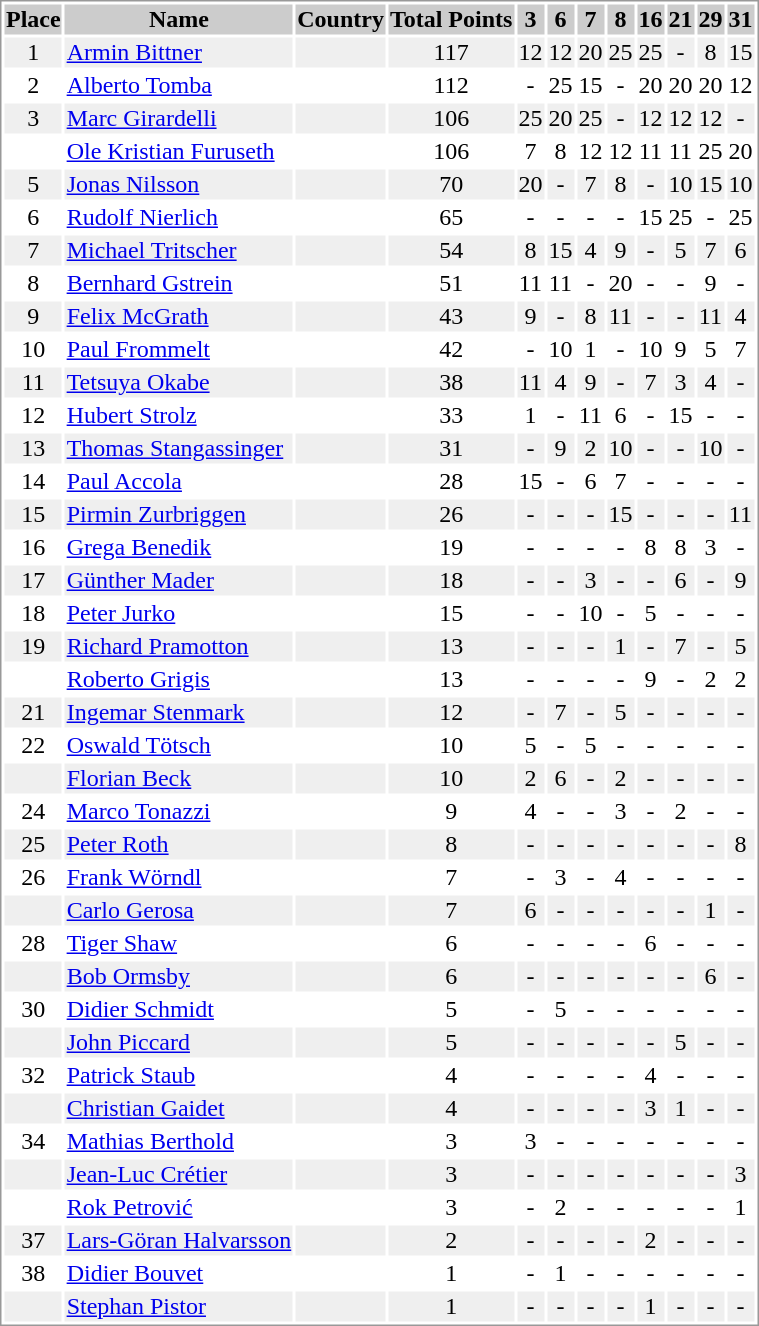<table border="0" style="border: 1px solid #999; background-color:#FFFFFF; text-align:center">
<tr align="center" bgcolor="#CCCCCC">
<th>Place</th>
<th>Name</th>
<th>Country</th>
<th>Total Points</th>
<th>3</th>
<th>6</th>
<th>7</th>
<th>8</th>
<th>16</th>
<th>21</th>
<th>29</th>
<th>31</th>
</tr>
<tr bgcolor="#EFEFEF">
<td>1</td>
<td align="left"><a href='#'>Armin Bittner</a></td>
<td align="left"></td>
<td>117</td>
<td>12</td>
<td>12</td>
<td>20</td>
<td>25</td>
<td>25</td>
<td>-</td>
<td>8</td>
<td>15</td>
</tr>
<tr>
<td>2</td>
<td align="left"><a href='#'>Alberto Tomba</a></td>
<td align="left"></td>
<td>112</td>
<td>-</td>
<td>25</td>
<td>15</td>
<td>-</td>
<td>20</td>
<td>20</td>
<td>20</td>
<td>12</td>
</tr>
<tr bgcolor="#EFEFEF">
<td>3</td>
<td align="left"><a href='#'>Marc Girardelli</a></td>
<td align="left"></td>
<td>106</td>
<td>25</td>
<td>20</td>
<td>25</td>
<td>-</td>
<td>12</td>
<td>12</td>
<td>12</td>
<td>-</td>
</tr>
<tr>
<td></td>
<td align="left"><a href='#'>Ole Kristian Furuseth</a></td>
<td align="left"></td>
<td>106</td>
<td>7</td>
<td>8</td>
<td>12</td>
<td>12</td>
<td>11</td>
<td>11</td>
<td>25</td>
<td>20</td>
</tr>
<tr bgcolor="#EFEFEF">
<td>5</td>
<td align="left"><a href='#'>Jonas Nilsson</a></td>
<td align="left"></td>
<td>70</td>
<td>20</td>
<td>-</td>
<td>7</td>
<td>8</td>
<td>-</td>
<td>10</td>
<td>15</td>
<td>10</td>
</tr>
<tr>
<td>6</td>
<td align="left"><a href='#'>Rudolf Nierlich</a></td>
<td align="left"></td>
<td>65</td>
<td>-</td>
<td>-</td>
<td>-</td>
<td>-</td>
<td>15</td>
<td>25</td>
<td>-</td>
<td>25</td>
</tr>
<tr bgcolor="#EFEFEF">
<td>7</td>
<td align="left"><a href='#'>Michael Tritscher</a></td>
<td align="left"></td>
<td>54</td>
<td>8</td>
<td>15</td>
<td>4</td>
<td>9</td>
<td>-</td>
<td>5</td>
<td>7</td>
<td>6</td>
</tr>
<tr>
<td>8</td>
<td align="left"><a href='#'>Bernhard Gstrein</a></td>
<td align="left"></td>
<td>51</td>
<td>11</td>
<td>11</td>
<td>-</td>
<td>20</td>
<td>-</td>
<td>-</td>
<td>9</td>
<td>-</td>
</tr>
<tr bgcolor="#EFEFEF">
<td>9</td>
<td align="left"><a href='#'>Felix McGrath</a></td>
<td align="left"></td>
<td>43</td>
<td>9</td>
<td>-</td>
<td>8</td>
<td>11</td>
<td>-</td>
<td>-</td>
<td>11</td>
<td>4</td>
</tr>
<tr>
<td>10</td>
<td align="left"><a href='#'>Paul Frommelt</a></td>
<td align="left"></td>
<td>42</td>
<td>-</td>
<td>10</td>
<td>1</td>
<td>-</td>
<td>10</td>
<td>9</td>
<td>5</td>
<td>7</td>
</tr>
<tr bgcolor="#EFEFEF">
<td>11</td>
<td align="left"><a href='#'>Tetsuya Okabe</a></td>
<td align="left"></td>
<td>38</td>
<td>11</td>
<td>4</td>
<td>9</td>
<td>-</td>
<td>7</td>
<td>3</td>
<td>4</td>
<td>-</td>
</tr>
<tr>
<td>12</td>
<td align="left"><a href='#'>Hubert Strolz</a></td>
<td align="left"></td>
<td>33</td>
<td>1</td>
<td>-</td>
<td>11</td>
<td>6</td>
<td>-</td>
<td>15</td>
<td>-</td>
<td>-</td>
</tr>
<tr bgcolor="#EFEFEF">
<td>13</td>
<td align="left"><a href='#'>Thomas Stangassinger</a></td>
<td align="left"></td>
<td>31</td>
<td>-</td>
<td>9</td>
<td>2</td>
<td>10</td>
<td>-</td>
<td>-</td>
<td>10</td>
<td>-</td>
</tr>
<tr>
<td>14</td>
<td align="left"><a href='#'>Paul Accola</a></td>
<td align="left"></td>
<td>28</td>
<td>15</td>
<td>-</td>
<td>6</td>
<td>7</td>
<td>-</td>
<td>-</td>
<td>-</td>
<td>-</td>
</tr>
<tr bgcolor="#EFEFEF">
<td>15</td>
<td align="left"><a href='#'>Pirmin Zurbriggen</a></td>
<td align="left"></td>
<td>26</td>
<td>-</td>
<td>-</td>
<td>-</td>
<td>15</td>
<td>-</td>
<td>-</td>
<td>-</td>
<td>11</td>
</tr>
<tr>
<td>16</td>
<td align="left"><a href='#'>Grega Benedik</a></td>
<td align="left"></td>
<td>19</td>
<td>-</td>
<td>-</td>
<td>-</td>
<td>-</td>
<td>8</td>
<td>8</td>
<td>3</td>
<td>-</td>
</tr>
<tr bgcolor="#EFEFEF">
<td>17</td>
<td align="left"><a href='#'>Günther Mader</a></td>
<td align="left"></td>
<td>18</td>
<td>-</td>
<td>-</td>
<td>3</td>
<td>-</td>
<td>-</td>
<td>6</td>
<td>-</td>
<td>9</td>
</tr>
<tr>
<td>18</td>
<td align="left"><a href='#'>Peter Jurko</a></td>
<td align="left"></td>
<td>15</td>
<td>-</td>
<td>-</td>
<td>10</td>
<td>-</td>
<td>5</td>
<td>-</td>
<td>-</td>
<td>-</td>
</tr>
<tr bgcolor="#EFEFEF">
<td>19</td>
<td align="left"><a href='#'>Richard Pramotton</a></td>
<td align="left"></td>
<td>13</td>
<td>-</td>
<td>-</td>
<td>-</td>
<td>1</td>
<td>-</td>
<td>7</td>
<td>-</td>
<td>5</td>
</tr>
<tr>
<td></td>
<td align="left"><a href='#'>Roberto Grigis</a></td>
<td align="left"></td>
<td>13</td>
<td>-</td>
<td>-</td>
<td>-</td>
<td>-</td>
<td>9</td>
<td>-</td>
<td>2</td>
<td>2</td>
</tr>
<tr bgcolor="#EFEFEF">
<td>21</td>
<td align="left"><a href='#'>Ingemar Stenmark</a></td>
<td align="left"></td>
<td>12</td>
<td>-</td>
<td>7</td>
<td>-</td>
<td>5</td>
<td>-</td>
<td>-</td>
<td>-</td>
<td>-</td>
</tr>
<tr>
<td>22</td>
<td align="left"><a href='#'>Oswald Tötsch</a></td>
<td align="left"></td>
<td>10</td>
<td>5</td>
<td>-</td>
<td>5</td>
<td>-</td>
<td>-</td>
<td>-</td>
<td>-</td>
<td>-</td>
</tr>
<tr bgcolor="#EFEFEF">
<td></td>
<td align="left"><a href='#'>Florian Beck</a></td>
<td align="left"></td>
<td>10</td>
<td>2</td>
<td>6</td>
<td>-</td>
<td>2</td>
<td>-</td>
<td>-</td>
<td>-</td>
<td>-</td>
</tr>
<tr>
<td>24</td>
<td align="left"><a href='#'>Marco Tonazzi</a></td>
<td align="left"></td>
<td>9</td>
<td>4</td>
<td>-</td>
<td>-</td>
<td>3</td>
<td>-</td>
<td>2</td>
<td>-</td>
<td>-</td>
</tr>
<tr bgcolor="#EFEFEF">
<td>25</td>
<td align="left"><a href='#'>Peter Roth</a></td>
<td align="left"></td>
<td>8</td>
<td>-</td>
<td>-</td>
<td>-</td>
<td>-</td>
<td>-</td>
<td>-</td>
<td>-</td>
<td>8</td>
</tr>
<tr>
<td>26</td>
<td align="left"><a href='#'>Frank Wörndl</a></td>
<td align="left"></td>
<td>7</td>
<td>-</td>
<td>3</td>
<td>-</td>
<td>4</td>
<td>-</td>
<td>-</td>
<td>-</td>
<td>-</td>
</tr>
<tr bgcolor="#EFEFEF">
<td></td>
<td align="left"><a href='#'>Carlo Gerosa</a></td>
<td align="left"></td>
<td>7</td>
<td>6</td>
<td>-</td>
<td>-</td>
<td>-</td>
<td>-</td>
<td>-</td>
<td>1</td>
<td>-</td>
</tr>
<tr>
<td>28</td>
<td align="left"><a href='#'>Tiger Shaw</a></td>
<td align="left"></td>
<td>6</td>
<td>-</td>
<td>-</td>
<td>-</td>
<td>-</td>
<td>6</td>
<td>-</td>
<td>-</td>
<td>-</td>
</tr>
<tr bgcolor="#EFEFEF">
<td></td>
<td align="left"><a href='#'>Bob Ormsby</a></td>
<td align="left"></td>
<td>6</td>
<td>-</td>
<td>-</td>
<td>-</td>
<td>-</td>
<td>-</td>
<td>-</td>
<td>6</td>
<td>-</td>
</tr>
<tr>
<td>30</td>
<td align="left"><a href='#'>Didier Schmidt</a></td>
<td align="left"></td>
<td>5</td>
<td>-</td>
<td>5</td>
<td>-</td>
<td>-</td>
<td>-</td>
<td>-</td>
<td>-</td>
<td>-</td>
</tr>
<tr bgcolor="#EFEFEF">
<td></td>
<td align="left"><a href='#'>John Piccard</a></td>
<td align="left"></td>
<td>5</td>
<td>-</td>
<td>-</td>
<td>-</td>
<td>-</td>
<td>-</td>
<td>5</td>
<td>-</td>
<td>-</td>
</tr>
<tr>
<td>32</td>
<td align="left"><a href='#'>Patrick Staub</a></td>
<td align="left"></td>
<td>4</td>
<td>-</td>
<td>-</td>
<td>-</td>
<td>-</td>
<td>4</td>
<td>-</td>
<td>-</td>
<td>-</td>
</tr>
<tr bgcolor="#EFEFEF">
<td></td>
<td align="left"><a href='#'>Christian Gaidet</a></td>
<td align="left"></td>
<td>4</td>
<td>-</td>
<td>-</td>
<td>-</td>
<td>-</td>
<td>3</td>
<td>1</td>
<td>-</td>
<td>-</td>
</tr>
<tr>
<td>34</td>
<td align="left"><a href='#'>Mathias Berthold</a></td>
<td align="left"></td>
<td>3</td>
<td>3</td>
<td>-</td>
<td>-</td>
<td>-</td>
<td>-</td>
<td>-</td>
<td>-</td>
<td>-</td>
</tr>
<tr bgcolor="#EFEFEF">
<td></td>
<td align="left"><a href='#'>Jean-Luc Crétier</a></td>
<td align="left"></td>
<td>3</td>
<td>-</td>
<td>-</td>
<td>-</td>
<td>-</td>
<td>-</td>
<td>-</td>
<td>-</td>
<td>3</td>
</tr>
<tr>
<td></td>
<td align="left"><a href='#'>Rok Petrović</a></td>
<td align="left"></td>
<td>3</td>
<td>-</td>
<td>2</td>
<td>-</td>
<td>-</td>
<td>-</td>
<td>-</td>
<td>-</td>
<td>1</td>
</tr>
<tr bgcolor="#EFEFEF">
<td>37</td>
<td align="left"><a href='#'>Lars-Göran Halvarsson</a></td>
<td align="left"></td>
<td>2</td>
<td>-</td>
<td>-</td>
<td>-</td>
<td>-</td>
<td>2</td>
<td>-</td>
<td>-</td>
<td>-</td>
</tr>
<tr>
<td>38</td>
<td align="left"><a href='#'>Didier Bouvet</a></td>
<td align="left"></td>
<td>1</td>
<td>-</td>
<td>1</td>
<td>-</td>
<td>-</td>
<td>-</td>
<td>-</td>
<td>-</td>
<td>-</td>
</tr>
<tr bgcolor="#EFEFEF">
<td></td>
<td align="left"><a href='#'>Stephan Pistor</a></td>
<td align="left"></td>
<td>1</td>
<td>-</td>
<td>-</td>
<td>-</td>
<td>-</td>
<td>1</td>
<td>-</td>
<td>-</td>
<td>-</td>
</tr>
</table>
